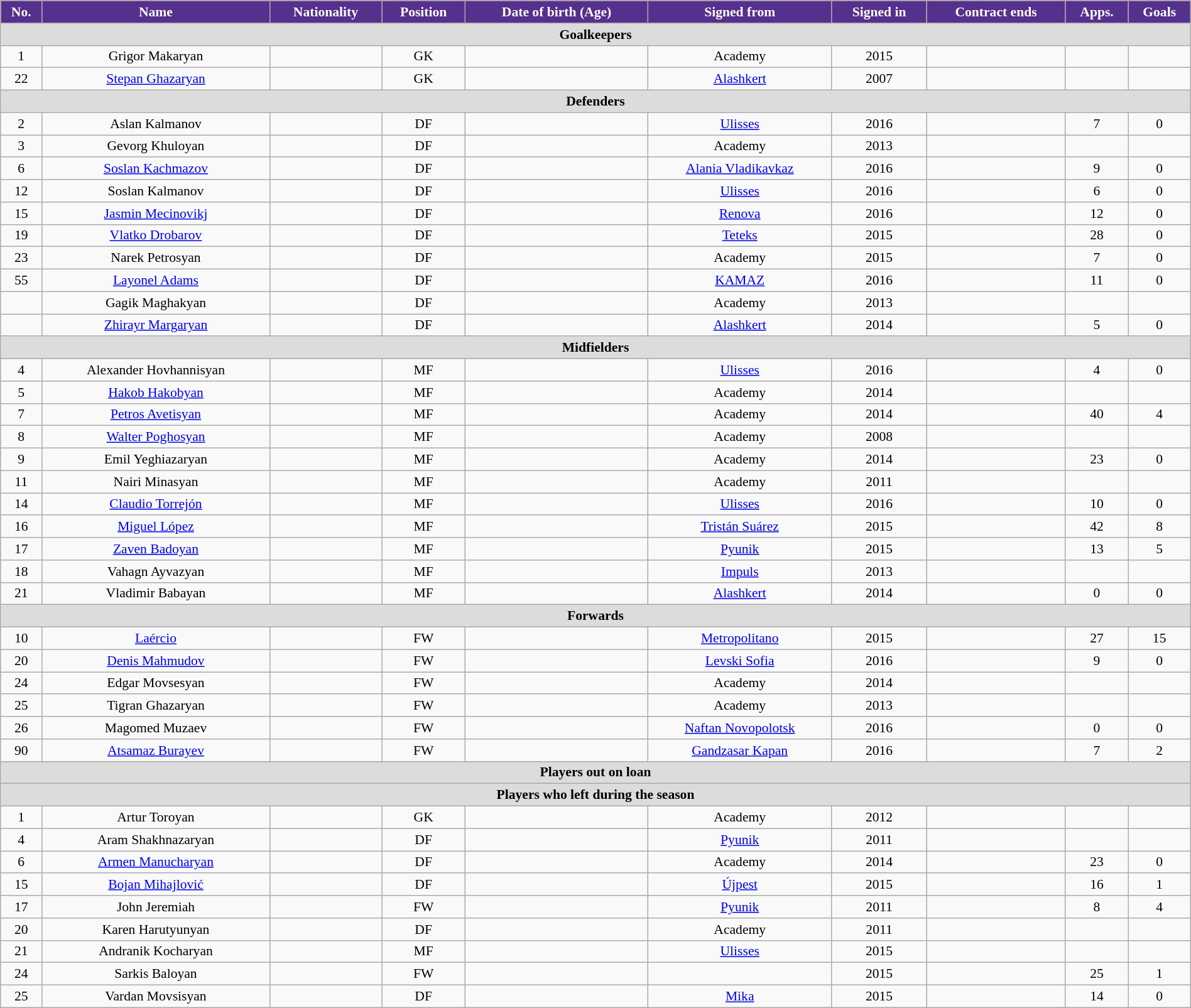<table class="wikitable"  style="text-align:center; font-size:90%; width:100%;">
<tr>
<th style="background:#55308D; color:white; text-align:center;">No.</th>
<th style="background:#55308D; color:white; text-align:center;">Name</th>
<th style="background:#55308D; color:white; text-align:center;">Nationality</th>
<th style="background:#55308D; color:white; text-align:center;">Position</th>
<th style="background:#55308D; color:white; text-align:center;">Date of birth (Age)</th>
<th style="background:#55308D; color:white; text-align:center;">Signed from</th>
<th style="background:#55308D; color:white; text-align:center;">Signed in</th>
<th style="background:#55308D; color:white; text-align:center;">Contract ends</th>
<th style="background:#55308D; color:white; text-align:center;">Apps.</th>
<th style="background:#55308D; color:white; text-align:center;">Goals</th>
</tr>
<tr>
<th colspan="11"  style="background:#dcdcdc; text-align:center;">Goalkeepers</th>
</tr>
<tr>
<td>1</td>
<td>Grigor Makaryan</td>
<td></td>
<td>GK</td>
<td></td>
<td>Academy</td>
<td>2015</td>
<td></td>
<td></td>
<td></td>
</tr>
<tr>
<td>22</td>
<td><a href='#'>Stepan Ghazaryan</a></td>
<td></td>
<td>GK</td>
<td></td>
<td><a href='#'>Alashkert</a></td>
<td>2007</td>
<td></td>
<td></td>
<td></td>
</tr>
<tr>
<th colspan="11"  style="background:#dcdcdc; text-align:center;">Defenders</th>
</tr>
<tr>
<td>2</td>
<td>Aslan Kalmanov</td>
<td></td>
<td>DF</td>
<td></td>
<td><a href='#'>Ulisses</a></td>
<td>2016</td>
<td></td>
<td>7</td>
<td>0</td>
</tr>
<tr>
<td>3</td>
<td>Gevorg Khuloyan</td>
<td></td>
<td>DF</td>
<td></td>
<td>Academy</td>
<td>2013</td>
<td></td>
<td></td>
<td></td>
</tr>
<tr>
<td>6</td>
<td><a href='#'>Soslan Kachmazov</a></td>
<td></td>
<td>DF</td>
<td></td>
<td><a href='#'>Alania Vladikavkaz</a></td>
<td>2016</td>
<td></td>
<td>9</td>
<td>0</td>
</tr>
<tr>
<td>12</td>
<td>Soslan Kalmanov</td>
<td></td>
<td>DF</td>
<td></td>
<td><a href='#'>Ulisses</a></td>
<td>2016</td>
<td></td>
<td>6</td>
<td>0</td>
</tr>
<tr>
<td>15</td>
<td><a href='#'>Jasmin Mecinovikj</a></td>
<td></td>
<td>DF</td>
<td></td>
<td><a href='#'>Renova</a></td>
<td>2016</td>
<td></td>
<td>12</td>
<td>0</td>
</tr>
<tr>
<td>19</td>
<td><a href='#'>Vlatko Drobarov</a></td>
<td></td>
<td>DF</td>
<td></td>
<td><a href='#'>Teteks</a></td>
<td>2015</td>
<td></td>
<td>28</td>
<td>0</td>
</tr>
<tr>
<td>23</td>
<td>Narek Petrosyan</td>
<td></td>
<td>DF</td>
<td></td>
<td>Academy</td>
<td>2015</td>
<td></td>
<td>7</td>
<td>0</td>
</tr>
<tr>
<td>55</td>
<td><a href='#'>Layonel Adams</a></td>
<td></td>
<td>DF</td>
<td></td>
<td><a href='#'>KAMAZ</a></td>
<td>2016</td>
<td></td>
<td>11</td>
<td>0</td>
</tr>
<tr>
<td></td>
<td>Gagik Maghakyan</td>
<td></td>
<td>DF</td>
<td></td>
<td>Academy</td>
<td>2013</td>
<td></td>
<td></td>
<td></td>
</tr>
<tr>
<td></td>
<td><a href='#'>Zhirayr Margaryan</a></td>
<td></td>
<td>DF</td>
<td></td>
<td><a href='#'>Alashkert</a></td>
<td>2014</td>
<td></td>
<td>5</td>
<td>0</td>
</tr>
<tr>
<th colspan="11"  style="background:#dcdcdc; text-align:center;">Midfielders</th>
</tr>
<tr>
<td>4</td>
<td>Alexander Hovhannisyan</td>
<td></td>
<td>MF</td>
<td></td>
<td><a href='#'>Ulisses</a></td>
<td>2016</td>
<td></td>
<td>4</td>
<td>0</td>
</tr>
<tr>
<td>5</td>
<td><a href='#'>Hakob Hakobyan</a></td>
<td></td>
<td>MF</td>
<td></td>
<td>Academy</td>
<td>2014</td>
<td></td>
<td></td>
<td></td>
</tr>
<tr>
<td>7</td>
<td><a href='#'>Petros Avetisyan</a></td>
<td></td>
<td>MF</td>
<td></td>
<td>Academy</td>
<td>2014</td>
<td></td>
<td>40</td>
<td>4</td>
</tr>
<tr>
<td>8</td>
<td><a href='#'>Walter Poghosyan</a></td>
<td></td>
<td>MF</td>
<td></td>
<td>Academy</td>
<td>2008</td>
<td></td>
<td></td>
<td></td>
</tr>
<tr>
<td>9</td>
<td>Emil Yeghiazaryan</td>
<td></td>
<td>MF</td>
<td></td>
<td>Academy</td>
<td>2014</td>
<td></td>
<td>23</td>
<td>0</td>
</tr>
<tr>
<td>11</td>
<td>Nairi Minasyan</td>
<td></td>
<td>MF</td>
<td></td>
<td>Academy</td>
<td>2011</td>
<td></td>
<td></td>
<td></td>
</tr>
<tr>
<td>14</td>
<td><a href='#'>Claudio Torrejón</a></td>
<td></td>
<td>MF</td>
<td></td>
<td><a href='#'>Ulisses</a></td>
<td>2016</td>
<td></td>
<td>10</td>
<td>0</td>
</tr>
<tr>
<td>16</td>
<td><a href='#'>Miguel López</a></td>
<td></td>
<td>MF</td>
<td></td>
<td><a href='#'>Tristán Suárez</a></td>
<td>2015</td>
<td></td>
<td>42</td>
<td>8</td>
</tr>
<tr>
<td>17</td>
<td><a href='#'>Zaven Badoyan</a></td>
<td></td>
<td>MF</td>
<td></td>
<td><a href='#'>Pyunik</a></td>
<td>2015</td>
<td></td>
<td>13</td>
<td>5</td>
</tr>
<tr>
<td>18</td>
<td>Vahagn Ayvazyan</td>
<td></td>
<td>MF</td>
<td></td>
<td><a href='#'>Impuls</a></td>
<td>2013</td>
<td></td>
<td></td>
<td></td>
</tr>
<tr>
<td>21</td>
<td>Vladimir Babayan</td>
<td></td>
<td>MF</td>
<td></td>
<td><a href='#'>Alashkert</a></td>
<td>2014</td>
<td></td>
<td>0</td>
<td>0</td>
</tr>
<tr>
<th colspan="11"  style="background:#dcdcdc; text-align:center;">Forwards</th>
</tr>
<tr>
<td>10</td>
<td><a href='#'>Laércio</a></td>
<td></td>
<td>FW</td>
<td></td>
<td><a href='#'>Metropolitano</a></td>
<td>2015</td>
<td></td>
<td>27</td>
<td>15</td>
</tr>
<tr>
<td>20</td>
<td><a href='#'>Denis Mahmudov</a></td>
<td></td>
<td>FW</td>
<td></td>
<td><a href='#'>Levski Sofia</a></td>
<td>2016</td>
<td></td>
<td>9</td>
<td>0</td>
</tr>
<tr>
<td>24</td>
<td>Edgar Movsesyan</td>
<td></td>
<td>FW</td>
<td></td>
<td>Academy</td>
<td>2014</td>
<td></td>
<td></td>
<td></td>
</tr>
<tr>
<td>25</td>
<td>Tigran Ghazaryan</td>
<td></td>
<td>FW</td>
<td></td>
<td>Academy</td>
<td>2013</td>
<td></td>
<td></td>
<td></td>
</tr>
<tr>
<td>26</td>
<td>Magomed Muzaev</td>
<td></td>
<td>FW</td>
<td></td>
<td><a href='#'>Naftan Novopolotsk</a></td>
<td>2016</td>
<td></td>
<td>0</td>
<td>0</td>
</tr>
<tr>
<td>90</td>
<td><a href='#'>Atsamaz Burayev</a></td>
<td></td>
<td>FW</td>
<td></td>
<td><a href='#'>Gandzasar Kapan</a></td>
<td>2016</td>
<td></td>
<td>7</td>
<td>2</td>
</tr>
<tr>
<th colspan="11"  style="background:#dcdcdc; text-align:center;">Players out on loan</th>
</tr>
<tr>
<th colspan="11"  style="background:#dcdcdc; text-align:center;">Players who left during the season</th>
</tr>
<tr>
<td>1</td>
<td>Artur Toroyan</td>
<td></td>
<td>GK</td>
<td></td>
<td>Academy</td>
<td>2012</td>
<td></td>
<td></td>
<td></td>
</tr>
<tr>
<td>4</td>
<td>Aram Shakhnazaryan</td>
<td></td>
<td>DF</td>
<td></td>
<td><a href='#'>Pyunik</a></td>
<td>2011</td>
<td></td>
<td></td>
<td></td>
</tr>
<tr>
<td>6</td>
<td><a href='#'>Armen Manucharyan</a></td>
<td></td>
<td>DF</td>
<td></td>
<td>Academy</td>
<td>2014</td>
<td></td>
<td>23</td>
<td>0</td>
</tr>
<tr>
<td>15</td>
<td><a href='#'>Bojan Mihajlović</a></td>
<td></td>
<td>DF</td>
<td></td>
<td><a href='#'>Újpest</a></td>
<td>2015</td>
<td></td>
<td>16</td>
<td>1</td>
</tr>
<tr>
<td>17</td>
<td>John Jeremiah</td>
<td></td>
<td>FW</td>
<td></td>
<td><a href='#'>Pyunik</a></td>
<td>2011</td>
<td></td>
<td>8</td>
<td>4</td>
</tr>
<tr>
<td>20</td>
<td>Karen Harutyunyan</td>
<td></td>
<td>DF</td>
<td></td>
<td>Academy</td>
<td>2011</td>
<td></td>
<td></td>
<td></td>
</tr>
<tr>
<td>21</td>
<td>Andranik Kocharyan</td>
<td></td>
<td>MF</td>
<td></td>
<td><a href='#'>Ulisses</a></td>
<td>2015</td>
<td></td>
<td></td>
<td></td>
</tr>
<tr>
<td>24</td>
<td>Sarkis Baloyan</td>
<td></td>
<td>FW</td>
<td></td>
<td></td>
<td>2015</td>
<td></td>
<td>25</td>
<td>1</td>
</tr>
<tr>
<td>25</td>
<td>Vardan Movsisyan</td>
<td></td>
<td>DF</td>
<td></td>
<td><a href='#'>Mika</a></td>
<td>2015</td>
<td></td>
<td>14</td>
<td>0</td>
</tr>
</table>
